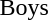<table>
<tr>
<td>Boys</td>
<td></td>
<td></td>
<td></td>
</tr>
</table>
